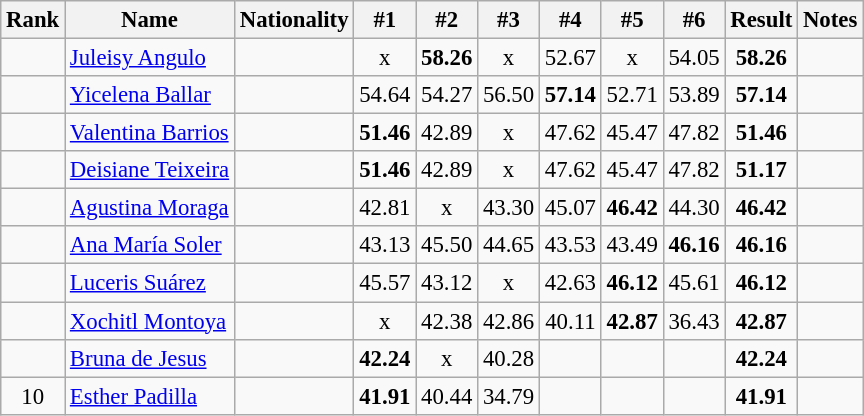<table class="wikitable sortable" style="text-align:center;font-size:95%">
<tr>
<th>Rank</th>
<th>Name</th>
<th>Nationality</th>
<th>#1</th>
<th>#2</th>
<th>#3</th>
<th>#4</th>
<th>#5</th>
<th>#6</th>
<th>Result</th>
<th>Notes</th>
</tr>
<tr>
<td></td>
<td align=left><a href='#'>Juleisy Angulo</a></td>
<td align=left></td>
<td>x</td>
<td><strong>58.26</strong></td>
<td>x</td>
<td>52.67</td>
<td>x</td>
<td>54.05</td>
<td><strong>58.26</strong></td>
<td></td>
</tr>
<tr>
<td></td>
<td align=left><a href='#'>Yicelena Ballar</a></td>
<td align=left></td>
<td>54.64</td>
<td>54.27</td>
<td>56.50</td>
<td><strong>57.14</strong></td>
<td>52.71</td>
<td>53.89</td>
<td><strong>57.14</strong></td>
<td></td>
</tr>
<tr>
<td></td>
<td align=left><a href='#'>Valentina Barrios</a></td>
<td align=left></td>
<td><strong>51.46</strong></td>
<td>42.89</td>
<td>x</td>
<td>47.62</td>
<td>45.47</td>
<td>47.82</td>
<td><strong>51.46</strong></td>
<td></td>
</tr>
<tr>
<td></td>
<td align=left><a href='#'>Deisiane Teixeira</a></td>
<td align=left></td>
<td><strong>51.46</strong></td>
<td>42.89</td>
<td>x</td>
<td>47.62</td>
<td>45.47</td>
<td>47.82</td>
<td><strong>51.17</strong></td>
<td></td>
</tr>
<tr>
<td></td>
<td align=left><a href='#'>Agustina Moraga</a></td>
<td align=left></td>
<td>42.81</td>
<td>x</td>
<td>43.30</td>
<td>45.07</td>
<td><strong>46.42</strong></td>
<td>44.30</td>
<td><strong>46.42</strong></td>
<td></td>
</tr>
<tr>
<td></td>
<td align=left><a href='#'>Ana María Soler</a></td>
<td align=left></td>
<td>43.13</td>
<td>45.50</td>
<td>44.65</td>
<td>43.53</td>
<td>43.49</td>
<td><strong>46.16</strong></td>
<td><strong>46.16</strong></td>
<td></td>
</tr>
<tr>
<td></td>
<td align=left><a href='#'>Luceris Suárez</a></td>
<td align=left></td>
<td>45.57</td>
<td>43.12</td>
<td>x</td>
<td>42.63</td>
<td><strong>46.12</strong></td>
<td>45.61</td>
<td><strong>46.12</strong></td>
<td></td>
</tr>
<tr>
<td></td>
<td align=left><a href='#'>Xochitl Montoya</a></td>
<td align=left></td>
<td>x</td>
<td>42.38</td>
<td>42.86</td>
<td>40.11</td>
<td><strong>42.87</strong></td>
<td>36.43</td>
<td><strong>42.87</strong></td>
<td></td>
</tr>
<tr>
<td></td>
<td align=left><a href='#'>Bruna de Jesus</a></td>
<td align=left></td>
<td><strong>42.24</strong></td>
<td>x</td>
<td>40.28</td>
<td></td>
<td></td>
<td></td>
<td><strong>42.24</strong></td>
<td></td>
</tr>
<tr>
<td>10</td>
<td align=left><a href='#'>Esther Padilla</a></td>
<td align=left></td>
<td><strong>41.91</strong></td>
<td>40.44</td>
<td>34.79</td>
<td></td>
<td></td>
<td></td>
<td><strong>41.91</strong></td>
<td></td>
</tr>
</table>
